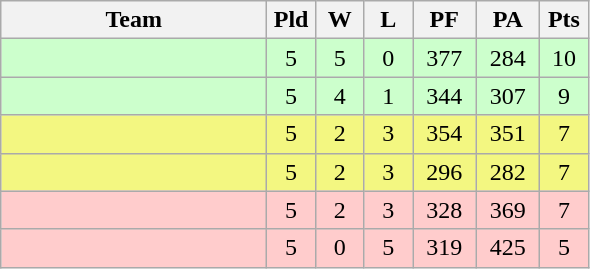<table class="wikitable" style="text-align:center;">
<tr>
<th width=170>Team</th>
<th width=25>Pld</th>
<th width=25>W</th>
<th width=25>L</th>
<th width=35>PF</th>
<th width=35>PA</th>
<th width=25>Pts</th>
</tr>
<tr bgcolor=#ccffcc>
<td align="left"></td>
<td>5</td>
<td>5</td>
<td>0</td>
<td>377</td>
<td>284</td>
<td>10</td>
</tr>
<tr bgcolor=#ccffcc>
<td align="left"></td>
<td>5</td>
<td>4</td>
<td>1</td>
<td>344</td>
<td>307</td>
<td>9</td>
</tr>
<tr bgcolor=#F3F781>
<td align="left"></td>
<td>5</td>
<td>2</td>
<td>3</td>
<td>354</td>
<td>351</td>
<td>7</td>
</tr>
<tr bgcolor=#F3F781>
<td align="left"></td>
<td>5</td>
<td>2</td>
<td>3</td>
<td>296</td>
<td>282</td>
<td>7</td>
</tr>
<tr bgcolor=#ffcccc>
<td align="left"></td>
<td>5</td>
<td>2</td>
<td>3</td>
<td>328</td>
<td>369</td>
<td>7</td>
</tr>
<tr bgcolor=#ffcccc>
<td align="left"></td>
<td>5</td>
<td>0</td>
<td>5</td>
<td>319</td>
<td>425</td>
<td>5</td>
</tr>
</table>
